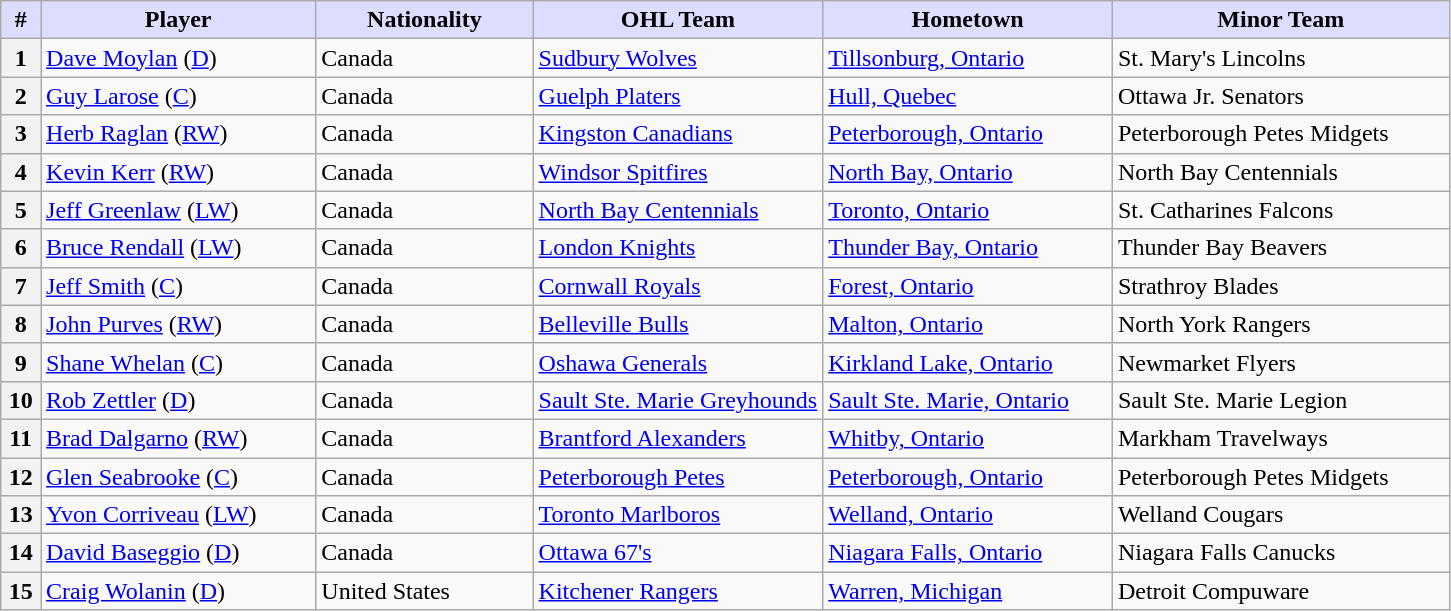<table class="wikitable">
<tr>
<th style="background:#ddf; width:2.75%;">#</th>
<th style="background:#ddf; width:19.0%;">Player</th>
<th style="background:#ddf; width:15.0%;">Nationality</th>
<th style="background:#ddf; width:20.0%;">OHL Team</th>
<th style="background:#ddf; width:20.0%;">Hometown</th>
<th style="background:#ddf; width:100.0%;">Minor Team</th>
</tr>
<tr>
<th>1</th>
<td><a href='#'>Dave Moylan</a> (<a href='#'>D</a>)</td>
<td> Canada</td>
<td><a href='#'>Sudbury Wolves</a></td>
<td><a href='#'>Tillsonburg, Ontario</a></td>
<td>St. Mary's Lincolns</td>
</tr>
<tr>
<th>2</th>
<td><a href='#'>Guy Larose</a> (<a href='#'>C</a>)</td>
<td> Canada</td>
<td><a href='#'>Guelph Platers</a></td>
<td><a href='#'>Hull, Quebec</a></td>
<td>Ottawa Jr. Senators</td>
</tr>
<tr>
<th>3</th>
<td><a href='#'>Herb Raglan</a> (<a href='#'>RW</a>)</td>
<td> Canada</td>
<td><a href='#'>Kingston Canadians</a></td>
<td><a href='#'>Peterborough, Ontario</a></td>
<td>Peterborough Petes Midgets</td>
</tr>
<tr>
<th>4</th>
<td><a href='#'>Kevin Kerr</a> (<a href='#'>RW</a>)</td>
<td> Canada</td>
<td><a href='#'>Windsor Spitfires</a></td>
<td><a href='#'>North Bay, Ontario</a></td>
<td>North Bay Centennials</td>
</tr>
<tr>
<th>5</th>
<td><a href='#'>Jeff Greenlaw</a> (<a href='#'>LW</a>)</td>
<td> Canada</td>
<td><a href='#'>North Bay Centennials</a></td>
<td><a href='#'>Toronto, Ontario</a></td>
<td>St. Catharines Falcons</td>
</tr>
<tr>
<th>6</th>
<td><a href='#'>Bruce Rendall</a> (<a href='#'>LW</a>)</td>
<td> Canada</td>
<td><a href='#'>London Knights</a></td>
<td><a href='#'>Thunder Bay, Ontario</a></td>
<td>Thunder Bay Beavers</td>
</tr>
<tr>
<th>7</th>
<td><a href='#'>Jeff Smith</a> (<a href='#'>C</a>)</td>
<td> Canada</td>
<td><a href='#'>Cornwall Royals</a></td>
<td><a href='#'>Forest, Ontario</a></td>
<td>Strathroy Blades</td>
</tr>
<tr>
<th>8</th>
<td><a href='#'>John Purves</a> (<a href='#'>RW</a>)</td>
<td> Canada</td>
<td><a href='#'>Belleville Bulls</a></td>
<td><a href='#'>Malton, Ontario</a></td>
<td>North York Rangers</td>
</tr>
<tr>
<th>9</th>
<td><a href='#'>Shane Whelan</a> (<a href='#'>C</a>)</td>
<td> Canada</td>
<td><a href='#'>Oshawa Generals</a></td>
<td><a href='#'>Kirkland Lake, Ontario</a></td>
<td>Newmarket Flyers</td>
</tr>
<tr>
<th>10</th>
<td><a href='#'>Rob Zettler</a> (<a href='#'>D</a>)</td>
<td> Canada</td>
<td><a href='#'>Sault Ste. Marie Greyhounds</a></td>
<td><a href='#'>Sault Ste. Marie, Ontario</a></td>
<td>Sault Ste. Marie Legion</td>
</tr>
<tr>
<th>11</th>
<td><a href='#'>Brad Dalgarno</a> (<a href='#'>RW</a>)</td>
<td> Canada</td>
<td><a href='#'>Brantford Alexanders</a></td>
<td><a href='#'>Whitby, Ontario</a></td>
<td>Markham Travelways</td>
</tr>
<tr>
<th>12</th>
<td><a href='#'>Glen Seabrooke</a> (<a href='#'>C</a>)</td>
<td> Canada</td>
<td><a href='#'>Peterborough Petes</a></td>
<td><a href='#'>Peterborough, Ontario</a></td>
<td>Peterborough Petes Midgets</td>
</tr>
<tr>
<th>13</th>
<td><a href='#'>Yvon Corriveau</a> (<a href='#'>LW</a>)</td>
<td> Canada</td>
<td><a href='#'>Toronto Marlboros</a></td>
<td><a href='#'>Welland, Ontario</a></td>
<td>Welland Cougars</td>
</tr>
<tr>
<th>14</th>
<td><a href='#'>David Baseggio</a> (<a href='#'>D</a>)</td>
<td> Canada</td>
<td><a href='#'>Ottawa 67's</a></td>
<td><a href='#'>Niagara Falls, Ontario</a></td>
<td>Niagara Falls Canucks</td>
</tr>
<tr>
<th>15</th>
<td><a href='#'>Craig Wolanin</a> (<a href='#'>D</a>)</td>
<td> United States</td>
<td><a href='#'>Kitchener Rangers</a></td>
<td><a href='#'>Warren, Michigan</a></td>
<td>Detroit Compuware</td>
</tr>
</table>
